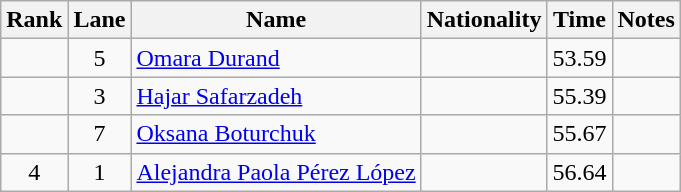<table class="wikitable sortable" style="text-align:center">
<tr>
<th>Rank</th>
<th>Lane</th>
<th>Name</th>
<th>Nationality</th>
<th>Time</th>
<th>Notes</th>
</tr>
<tr>
<td></td>
<td>5</td>
<td align="left"><a href='#'>Omara Durand</a><br></td>
<td align="left"></td>
<td>53.59</td>
<td></td>
</tr>
<tr>
<td></td>
<td>3</td>
<td align="left"><a href='#'>Hajar Safarzadeh</a></td>
<td align="left"></td>
<td>55.39</td>
<td></td>
</tr>
<tr>
<td></td>
<td>7</td>
<td align="left"><a href='#'>Oksana Boturchuk</a><br></td>
<td align="left"></td>
<td>55.67</td>
<td></td>
</tr>
<tr>
<td>4</td>
<td>1</td>
<td align="left"><a href='#'>Alejandra Paola Pérez López</a><br></td>
<td align="left"></td>
<td>56.64</td>
<td></td>
</tr>
</table>
